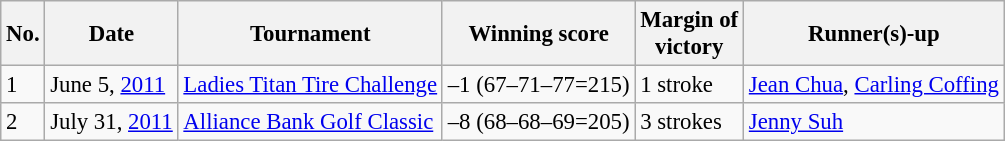<table class="wikitable" style="font-size:95%;">
<tr>
<th>No.</th>
<th>Date</th>
<th>Tournament</th>
<th>Winning score</th>
<th>Margin of<br>victory</th>
<th>Runner(s)-up</th>
</tr>
<tr>
<td>1</td>
<td>June 5, <a href='#'>2011</a></td>
<td><a href='#'>Ladies Titan Tire Challenge</a></td>
<td>–1 (67–71–77=215)</td>
<td>1 stroke</td>
<td> <a href='#'>Jean Chua</a>,  <a href='#'>Carling Coffing</a></td>
</tr>
<tr>
<td>2</td>
<td>July 31, <a href='#'>2011</a></td>
<td><a href='#'>Alliance Bank Golf Classic</a></td>
<td>–8 (68–68–69=205)</td>
<td>3 strokes</td>
<td> <a href='#'>Jenny Suh</a></td>
</tr>
</table>
